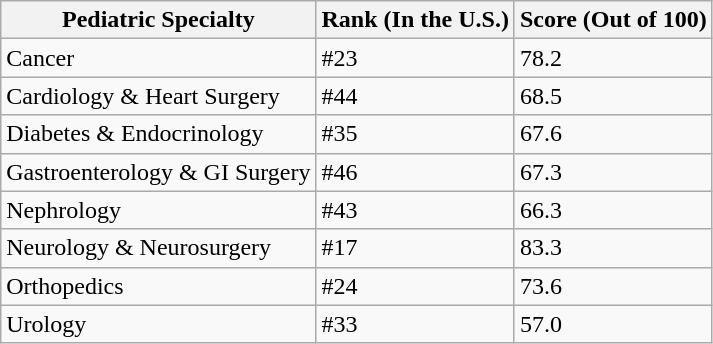<table class="wikitable">
<tr>
<th>Pediatric Specialty</th>
<th>Rank (In the U.S.)</th>
<th>Score (Out of 100)</th>
</tr>
<tr>
<td>Cancer</td>
<td>#23</td>
<td>78.2</td>
</tr>
<tr>
<td>Cardiology & Heart Surgery</td>
<td>#44</td>
<td>68.5</td>
</tr>
<tr>
<td>Diabetes & Endocrinology</td>
<td>#35</td>
<td>67.6</td>
</tr>
<tr>
<td>Gastroenterology & GI Surgery</td>
<td>#46</td>
<td>67.3</td>
</tr>
<tr>
<td>Nephrology</td>
<td>#43</td>
<td>66.3</td>
</tr>
<tr>
<td>Neurology & Neurosurgery</td>
<td>#17</td>
<td>83.3</td>
</tr>
<tr>
<td>Orthopedics</td>
<td>#24</td>
<td>73.6</td>
</tr>
<tr>
<td>Urology</td>
<td>#33</td>
<td>57.0</td>
</tr>
</table>
